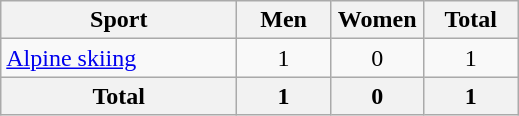<table class="wikitable sortable" style="text-align:center;">
<tr>
<th width=150>Sport</th>
<th width=55>Men</th>
<th width=55>Women</th>
<th width=55>Total</th>
</tr>
<tr>
<td align=left><a href='#'>Alpine skiing</a></td>
<td>1</td>
<td>0</td>
<td>1</td>
</tr>
<tr>
<th>Total</th>
<th>1</th>
<th>0</th>
<th>1</th>
</tr>
</table>
